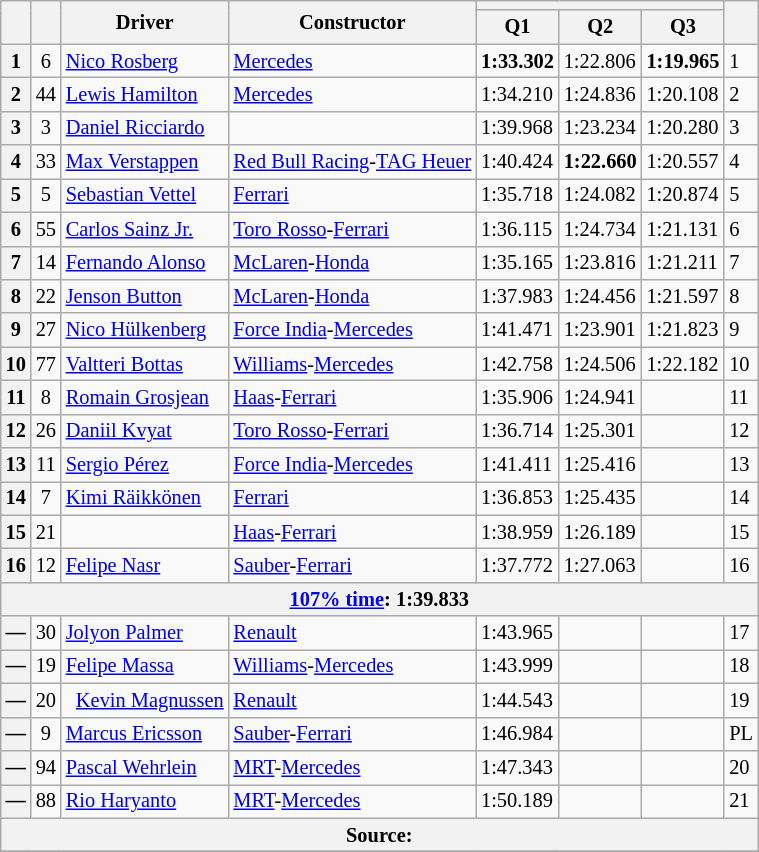<table class="wikitable sortable" style="font-size: 85%;">
<tr>
<th rowspan="2"></th>
<th rowspan="2"></th>
<th rowspan="2">Driver</th>
<th rowspan="2">Constructor</th>
<th colspan="3"></th>
<th rowspan="2"></th>
</tr>
<tr>
<th>Q1</th>
<th>Q2</th>
<th>Q3</th>
</tr>
<tr>
<th>1</th>
<td align="center">6</td>
<td> <a href='#'>Nico Rosberg</a></td>
<td><a href='#'>Mercedes</a></td>
<td><strong>1:33.302</strong></td>
<td>1:22.806</td>
<td><strong>1:19.965</strong></td>
<td>1</td>
</tr>
<tr>
<th>2</th>
<td align="center">44</td>
<td> <a href='#'>Lewis Hamilton</a></td>
<td><a href='#'>Mercedes</a></td>
<td>1:34.210</td>
<td>1:24.836</td>
<td>1:20.108</td>
<td>2</td>
</tr>
<tr>
<th>3</th>
<td align="center">3</td>
<td> <a href='#'>Daniel Ricciardo</a></td>
<td></td>
<td>1:39.968</td>
<td>1:23.234</td>
<td>1:20.280</td>
<td>3</td>
</tr>
<tr>
<th>4</th>
<td align="center">33</td>
<td> <a href='#'>Max Verstappen</a></td>
<td><a href='#'>Red Bull Racing</a>-<a href='#'>TAG Heuer</a></td>
<td>1:40.424</td>
<td><strong>1:22.660</strong></td>
<td>1:20.557</td>
<td>4</td>
</tr>
<tr>
<th>5</th>
<td align="center">5</td>
<td> <a href='#'>Sebastian Vettel</a></td>
<td><a href='#'>Ferrari</a></td>
<td>1:35.718</td>
<td>1:24.082</td>
<td>1:20.874</td>
<td>5</td>
</tr>
<tr>
<th>6</th>
<td align="center">55</td>
<td> <a href='#'>Carlos Sainz Jr.</a></td>
<td><a href='#'>Toro Rosso</a>-<a href='#'>Ferrari</a></td>
<td>1:36.115</td>
<td>1:24.734</td>
<td>1:21.131</td>
<td>6</td>
</tr>
<tr>
<th>7</th>
<td align="center">14</td>
<td> <a href='#'>Fernando Alonso</a></td>
<td><a href='#'>McLaren</a>-<a href='#'>Honda</a></td>
<td>1:35.165</td>
<td>1:23.816</td>
<td>1:21.211</td>
<td>7</td>
</tr>
<tr>
<th>8</th>
<td align="center">22</td>
<td> <a href='#'>Jenson Button</a></td>
<td><a href='#'>McLaren</a>-<a href='#'>Honda</a></td>
<td>1:37.983</td>
<td>1:24.456</td>
<td>1:21.597</td>
<td>8</td>
</tr>
<tr>
<th>9</th>
<td align="center">27</td>
<td> <a href='#'>Nico Hülkenberg</a></td>
<td><a href='#'>Force India</a>-<a href='#'>Mercedes</a></td>
<td>1:41.471</td>
<td>1:23.901</td>
<td>1:21.823</td>
<td>9</td>
</tr>
<tr>
<th>10</th>
<td align="center">77</td>
<td> <a href='#'>Valtteri Bottas</a></td>
<td><a href='#'>Williams</a>-<a href='#'>Mercedes</a></td>
<td>1:42.758</td>
<td>1:24.506</td>
<td>1:22.182</td>
<td>10</td>
</tr>
<tr>
<th>11</th>
<td align="center">8</td>
<td> <a href='#'>Romain Grosjean</a></td>
<td><a href='#'>Haas</a>-<a href='#'>Ferrari</a></td>
<td>1:35.906</td>
<td>1:24.941</td>
<td></td>
<td>11</td>
</tr>
<tr>
<th>12</th>
<td align="center">26</td>
<td> <a href='#'>Daniil Kvyat</a></td>
<td><a href='#'>Toro Rosso</a>-<a href='#'>Ferrari</a></td>
<td>1:36.714</td>
<td>1:25.301</td>
<td></td>
<td>12</td>
</tr>
<tr>
<th>13</th>
<td align="center">11</td>
<td> <a href='#'>Sergio Pérez</a></td>
<td><a href='#'>Force India</a>-<a href='#'>Mercedes</a></td>
<td>1:41.411</td>
<td>1:25.416</td>
<td></td>
<td>13</td>
</tr>
<tr>
<th>14</th>
<td align="center">7</td>
<td> <a href='#'>Kimi Räikkönen</a></td>
<td><a href='#'>Ferrari</a></td>
<td>1:36.853</td>
<td>1:25.435</td>
<td></td>
<td>14</td>
</tr>
<tr>
<th>15</th>
<td align="center">21</td>
<td></td>
<td><a href='#'>Haas</a>-<a href='#'>Ferrari</a></td>
<td>1:38.959</td>
<td>1:26.189</td>
<td></td>
<td>15</td>
</tr>
<tr>
<th>16</th>
<td align="center">12</td>
<td> <a href='#'>Felipe Nasr</a></td>
<td><a href='#'>Sauber</a>-<a href='#'>Ferrari</a></td>
<td>1:37.772</td>
<td>1:27.063</td>
<td></td>
<td>16</td>
</tr>
<tr>
<th colspan=8><a href='#'>107% time</a>: 1:39.833</th>
</tr>
<tr>
<th>—</th>
<td align="center">30</td>
<td> <a href='#'>Jolyon Palmer</a></td>
<td><a href='#'>Renault</a></td>
<td>1:43.965</td>
<td></td>
<td></td>
<td>17</td>
</tr>
<tr>
<th>—</th>
<td align="center">19</td>
<td> <a href='#'>Felipe Massa</a></td>
<td><a href='#'>Williams</a>-<a href='#'>Mercedes</a></td>
<td>1:43.999</td>
<td></td>
<td></td>
<td>18</td>
</tr>
<tr>
<th>—</th>
<td align="center">20</td>
<td>  <a href='#'>Kevin Magnussen</a></td>
<td><a href='#'>Renault</a></td>
<td>1:44.543</td>
<td></td>
<td></td>
<td>19</td>
</tr>
<tr>
<th>—</th>
<td align="center">9</td>
<td> <a href='#'>Marcus Ericsson</a></td>
<td><a href='#'>Sauber</a>-<a href='#'>Ferrari</a></td>
<td>1:46.984</td>
<td></td>
<td></td>
<td>PL</td>
</tr>
<tr>
<th>—</th>
<td align="center">94</td>
<td> <a href='#'>Pascal Wehrlein</a></td>
<td><a href='#'>MRT</a>-<a href='#'>Mercedes</a></td>
<td>1:47.343</td>
<td></td>
<td></td>
<td>20</td>
</tr>
<tr>
<th>—</th>
<td align="center">88</td>
<td> <a href='#'>Rio Haryanto</a></td>
<td><a href='#'>MRT</a>-<a href='#'>Mercedes</a></td>
<td>1:50.189</td>
<td></td>
<td></td>
<td>21</td>
</tr>
<tr>
<th colspan=8>Source:</th>
</tr>
<tr>
</tr>
</table>
